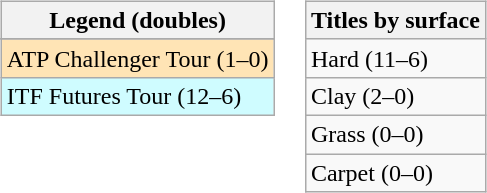<table>
<tr valign=top>
<td><br><table class="wikitable sortable mw-collapsible mw-collapsed">
<tr>
<th>Legend (doubles)</th>
</tr>
<tr bgcolor=e5d1cb>
</tr>
<tr bgcolor=moccasin>
<td>ATP Challenger Tour (1–0)</td>
</tr>
<tr bgcolor=cffcff>
<td>ITF Futures Tour (12–6)</td>
</tr>
</table>
</td>
<td><br><table class="wikitable sortable mw-collapsible mw-collapsed">
<tr>
<th>Titles by surface</th>
</tr>
<tr>
<td>Hard (11–6)</td>
</tr>
<tr>
<td>Clay (2–0)</td>
</tr>
<tr>
<td>Grass (0–0)</td>
</tr>
<tr>
<td>Carpet (0–0)</td>
</tr>
</table>
</td>
</tr>
</table>
